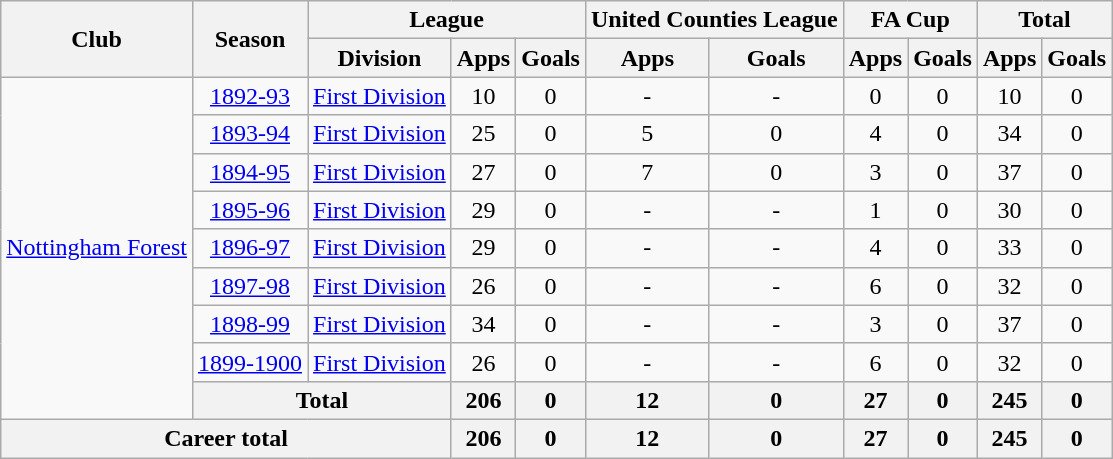<table class="wikitable" style="text-align: center;">
<tr>
<th rowspan="2">Club</th>
<th rowspan="2">Season</th>
<th colspan="3">League</th>
<th colspan="2">United Counties League</th>
<th colspan="2">FA Cup</th>
<th colspan="2">Total</th>
</tr>
<tr>
<th>Division</th>
<th>Apps</th>
<th>Goals</th>
<th>Apps</th>
<th>Goals</th>
<th>Apps</th>
<th>Goals</th>
<th>Apps</th>
<th>Goals</th>
</tr>
<tr>
<td rowspan="9"><a href='#'>Nottingham Forest</a></td>
<td><a href='#'>1892-93</a></td>
<td><a href='#'>First Division</a></td>
<td>10</td>
<td>0</td>
<td>-</td>
<td>-</td>
<td>0</td>
<td>0</td>
<td>10</td>
<td>0</td>
</tr>
<tr>
<td><a href='#'>1893-94</a></td>
<td><a href='#'>First Division</a></td>
<td>25</td>
<td>0</td>
<td>5</td>
<td>0</td>
<td>4</td>
<td>0</td>
<td>34</td>
<td>0</td>
</tr>
<tr>
<td><a href='#'>1894-95</a></td>
<td><a href='#'>First Division</a></td>
<td>27</td>
<td>0</td>
<td>7</td>
<td>0</td>
<td>3</td>
<td>0</td>
<td>37</td>
<td>0</td>
</tr>
<tr>
<td><a href='#'>1895-96</a></td>
<td><a href='#'>First Division</a></td>
<td>29</td>
<td>0</td>
<td>-</td>
<td>-</td>
<td>1</td>
<td>0</td>
<td>30</td>
<td>0</td>
</tr>
<tr>
<td><a href='#'>1896-97</a></td>
<td><a href='#'>First Division</a></td>
<td>29</td>
<td>0</td>
<td>-</td>
<td>-</td>
<td>4</td>
<td>0</td>
<td>33</td>
<td>0</td>
</tr>
<tr>
<td><a href='#'>1897-98</a></td>
<td><a href='#'>First Division</a></td>
<td>26</td>
<td>0</td>
<td>-</td>
<td>-</td>
<td>6</td>
<td>0</td>
<td>32</td>
<td>0</td>
</tr>
<tr>
<td><a href='#'>1898-99</a></td>
<td><a href='#'>First Division</a></td>
<td>34</td>
<td>0</td>
<td>-</td>
<td>-</td>
<td>3</td>
<td>0</td>
<td>37</td>
<td>0</td>
</tr>
<tr>
<td><a href='#'>1899-1900</a></td>
<td><a href='#'>First Division</a></td>
<td>26</td>
<td>0</td>
<td>-</td>
<td>-</td>
<td>6</td>
<td>0</td>
<td>32</td>
<td>0</td>
</tr>
<tr>
<th colspan="2">Total</th>
<th>206</th>
<th>0</th>
<th>12</th>
<th>0</th>
<th>27</th>
<th>0</th>
<th>245</th>
<th>0</th>
</tr>
<tr>
<th colspan="3">Career total</th>
<th>206</th>
<th>0</th>
<th>12</th>
<th>0</th>
<th>27</th>
<th>0</th>
<th>245</th>
<th>0</th>
</tr>
</table>
